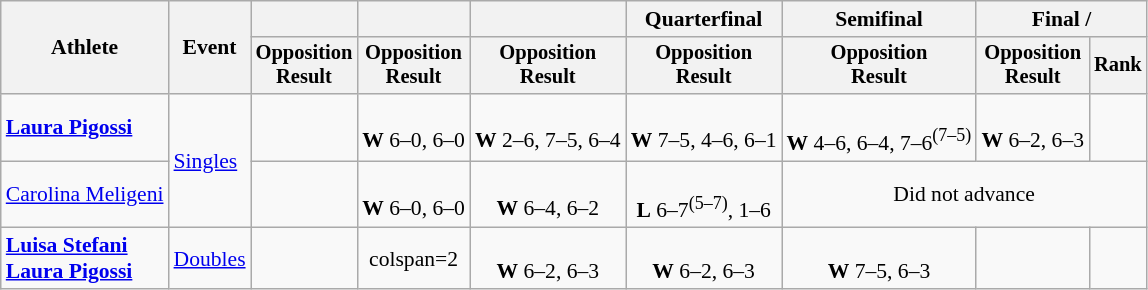<table class=wikitable style=font-size:90%;text-align:center>
<tr>
<th rowspan=2>Athlete</th>
<th rowspan=2>Event</th>
<th></th>
<th></th>
<th></th>
<th>Quarterfinal</th>
<th>Semifinal</th>
<th colspan=2>Final / </th>
</tr>
<tr style=font-size:95%>
<th>Opposition<br>Result</th>
<th>Opposition<br>Result</th>
<th>Opposition<br>Result</th>
<th>Opposition<br>Result</th>
<th>Opposition<br>Result</th>
<th>Opposition<br>Result</th>
<th>Rank</th>
</tr>
<tr>
<td align=left><strong><a href='#'>Laura Pigossi</a></strong></td>
<td align=left rowspan=2><a href='#'>Singles</a></td>
<td></td>
<td><br><strong>W</strong> 6–0, 6–0</td>
<td><br><strong>W</strong> 2–6, 7–5, 6–4</td>
<td><br><strong>W</strong> 7–5, 4–6, 6–1</td>
<td><br><strong>W</strong> 4–6, 6–4, 7–6<sup>(7–5)</sup></td>
<td><br><strong>W</strong> 6–2, 6–3</td>
<td></td>
</tr>
<tr>
<td align=left><a href='#'>Carolina Meligeni</a></td>
<td></td>
<td><br><strong>W</strong> 6–0, 6–0</td>
<td><br><strong>W</strong> 6–4, 6–2</td>
<td><br><strong>L</strong> 6–7<sup>(5–7)</sup>, 1–6</td>
<td colspan=3>Did not advance</td>
</tr>
<tr>
<td align=left><strong><a href='#'>Luisa Stefani</a><br><a href='#'>Laura Pigossi</a></strong></td>
<td align=left><a href='#'>Doubles</a></td>
<td></td>
<td>colspan=2 </td>
<td><br><strong>W</strong> 6–2, 6–3</td>
<td><br><strong>W</strong> 6–2, 6–3</td>
<td><br><strong>W</strong> 7–5, 6–3</td>
<td></td>
</tr>
</table>
